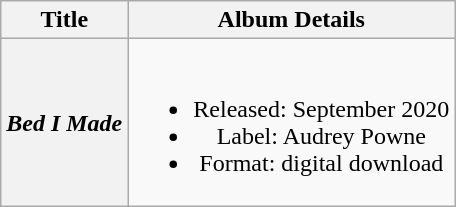<table class="wikitable plainrowheaders" style="text-align:center;" border="1">
<tr>
<th>Title</th>
<th>Album Details</th>
</tr>
<tr>
<th scope="row"><em>Bed I Made</em></th>
<td><br><ul><li>Released: September 2020</li><li>Label: Audrey Powne</li><li>Format: digital download</li></ul></td>
</tr>
</table>
